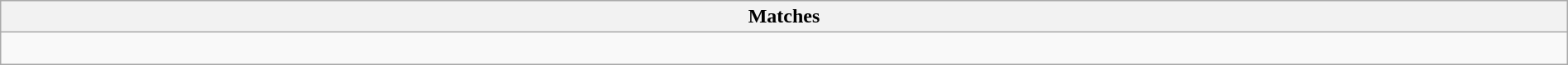<table class="wikitable collapsible collapsed" style="width:100%;">
<tr>
<th>Matches</th>
</tr>
<tr>
<td><br></td>
</tr>
</table>
